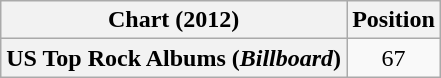<table class="wikitable plainrowheaders" style="text-align:center">
<tr>
<th scope="col">Chart (2012)</th>
<th scope="col">Position</th>
</tr>
<tr>
<th scope="row">US Top Rock Albums (<em>Billboard</em>)</th>
<td>67</td>
</tr>
</table>
